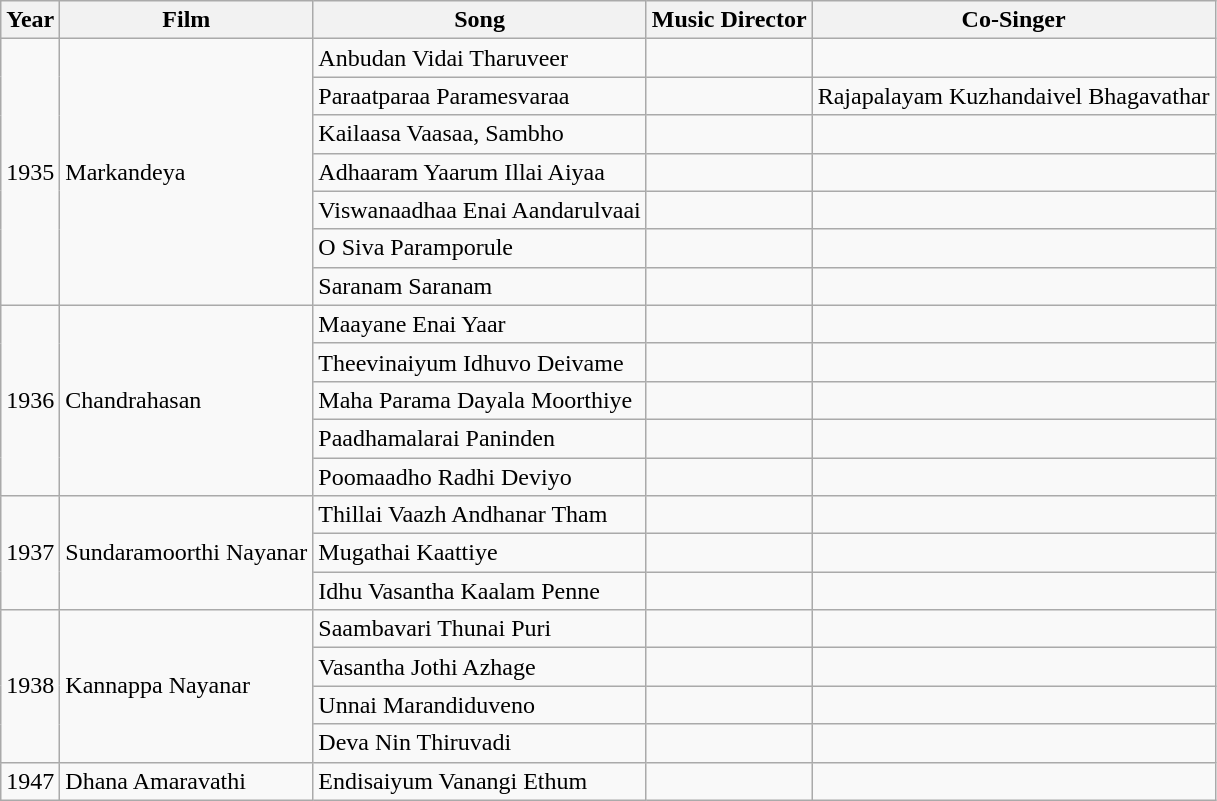<table class="wikitable">
<tr>
<th>Year</th>
<th>Film</th>
<th>Song</th>
<th>Music Director</th>
<th>Co-Singer</th>
</tr>
<tr>
<td rowspan=7>1935</td>
<td rowspan=7>Markandeya</td>
<td>Anbudan Vidai Tharuveer</td>
<td></td>
<td></td>
</tr>
<tr>
<td>Paraatparaa Paramesvaraa</td>
<td></td>
<td>Rajapalayam Kuzhandaivel Bhagavathar</td>
</tr>
<tr>
<td>Kailaasa Vaasaa, Sambho</td>
<td></td>
<td></td>
</tr>
<tr>
<td>Adhaaram Yaarum Illai Aiyaa</td>
<td></td>
<td></td>
</tr>
<tr>
<td>Viswanaadhaa Enai Aandarulvaai</td>
<td></td>
<td></td>
</tr>
<tr>
<td>O Siva Paramporule</td>
<td></td>
<td></td>
</tr>
<tr>
<td>Saranam Saranam</td>
<td></td>
<td></td>
</tr>
<tr>
<td rowspan=5>1936</td>
<td rowspan=5>Chandrahasan</td>
<td>Maayane Enai Yaar</td>
<td></td>
<td></td>
</tr>
<tr>
<td>Theevinaiyum Idhuvo Deivame</td>
<td></td>
<td></td>
</tr>
<tr>
<td>Maha Parama Dayala Moorthiye</td>
<td></td>
<td></td>
</tr>
<tr>
<td>Paadhamalarai Paninden</td>
<td></td>
<td></td>
</tr>
<tr>
<td>Poomaadho Radhi Deviyo</td>
<td></td>
<td></td>
</tr>
<tr>
<td rowspan=3>1937</td>
<td rowspan=3>Sundaramoorthi Nayanar</td>
<td>Thillai Vaazh Andhanar Tham</td>
<td></td>
<td></td>
</tr>
<tr>
<td>Mugathai Kaattiye</td>
<td></td>
<td></td>
</tr>
<tr>
<td>Idhu Vasantha Kaalam Penne</td>
<td></td>
<td></td>
</tr>
<tr>
<td rowspan=4>1938</td>
<td rowspan=4>Kannappa Nayanar</td>
<td>Saambavari Thunai Puri</td>
<td></td>
<td></td>
</tr>
<tr>
<td>Vasantha Jothi Azhage</td>
<td></td>
<td></td>
</tr>
<tr>
<td>Unnai Marandiduveno</td>
<td></td>
<td></td>
</tr>
<tr>
<td>Deva Nin Thiruvadi</td>
<td></td>
<td></td>
</tr>
<tr>
<td>1947</td>
<td>Dhana Amaravathi</td>
<td>Endisaiyum Vanangi Ethum</td>
<td></td>
<td></td>
</tr>
</table>
